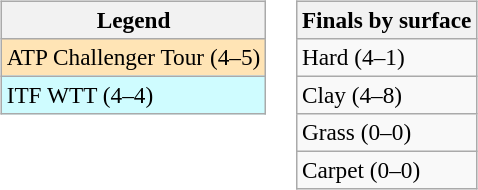<table>
<tr valign=top>
<td><br><table class=wikitable style=font-size:97%>
<tr>
<th>Legend</th>
</tr>
<tr bgcolor=moccasin>
<td>ATP Challenger Tour (4–5)</td>
</tr>
<tr bgcolor=cffcff>
<td>ITF WTT (4–4)</td>
</tr>
</table>
</td>
<td><br><table class=wikitable style=font-size:97%>
<tr>
<th>Finals by surface</th>
</tr>
<tr>
<td>Hard (4–1)</td>
</tr>
<tr>
<td>Clay (4–8)</td>
</tr>
<tr>
<td>Grass (0–0)</td>
</tr>
<tr>
<td>Carpet (0–0)</td>
</tr>
</table>
</td>
</tr>
</table>
